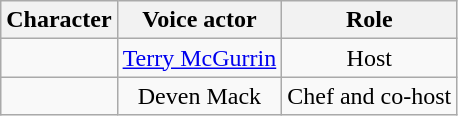<table class="wikitable sortable" style=text-align:center>
<tr>
<th>Character</th>
<th>Voice actor</th>
<th>Role</th>
</tr>
<tr>
<td></td>
<td><a href='#'>Terry McGurrin</a></td>
<td>Host</td>
</tr>
<tr>
<td></td>
<td>Deven Mack</td>
<td>Chef and co-host</td>
</tr>
</table>
